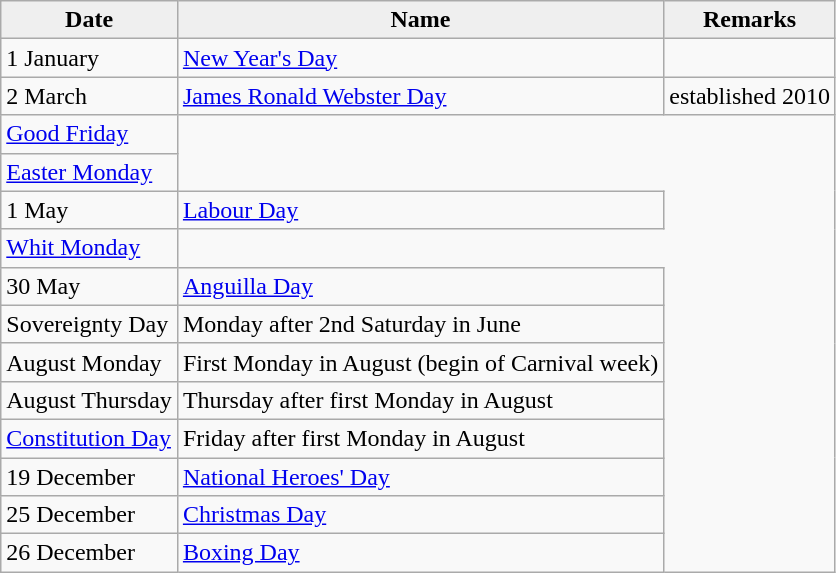<table class="wikitable">
<tr>
<th style="background:#efefef;">Date</th>
<th style="background:#efefef;">Name</th>
<th style="background:#efefef;">Remarks</th>
</tr>
<tr>
<td>1 January</td>
<td><a href='#'>New Year's Day</a></td>
</tr>
<tr>
<td>2 March</td>
<td><a href='#'>James Ronald Webster Day</a></td>
<td>established 2010</td>
</tr>
<tr>
<td><a href='#'>Good Friday</a></td>
</tr>
<tr>
<td><a href='#'>Easter Monday</a></td>
</tr>
<tr>
<td>1 May</td>
<td><a href='#'>Labour Day</a></td>
</tr>
<tr>
<td><a href='#'>Whit Monday</a></td>
</tr>
<tr>
<td>30 May</td>
<td><a href='#'>Anguilla Day</a></td>
</tr>
<tr>
<td>Sovereignty Day</td>
<td>Monday after 2nd Saturday in June</td>
</tr>
<tr>
<td>August Monday</td>
<td>First Monday in August (begin of Carnival week)</td>
</tr>
<tr>
<td>August Thursday</td>
<td>Thursday after first Monday in August</td>
</tr>
<tr>
<td><a href='#'>Constitution Day</a></td>
<td>Friday after first Monday in August</td>
</tr>
<tr>
<td>19 December</td>
<td><a href='#'>National Heroes' Day</a></td>
</tr>
<tr>
<td>25 December</td>
<td><a href='#'>Christmas Day</a></td>
</tr>
<tr>
<td>26 December</td>
<td><a href='#'>Boxing Day</a></td>
</tr>
</table>
